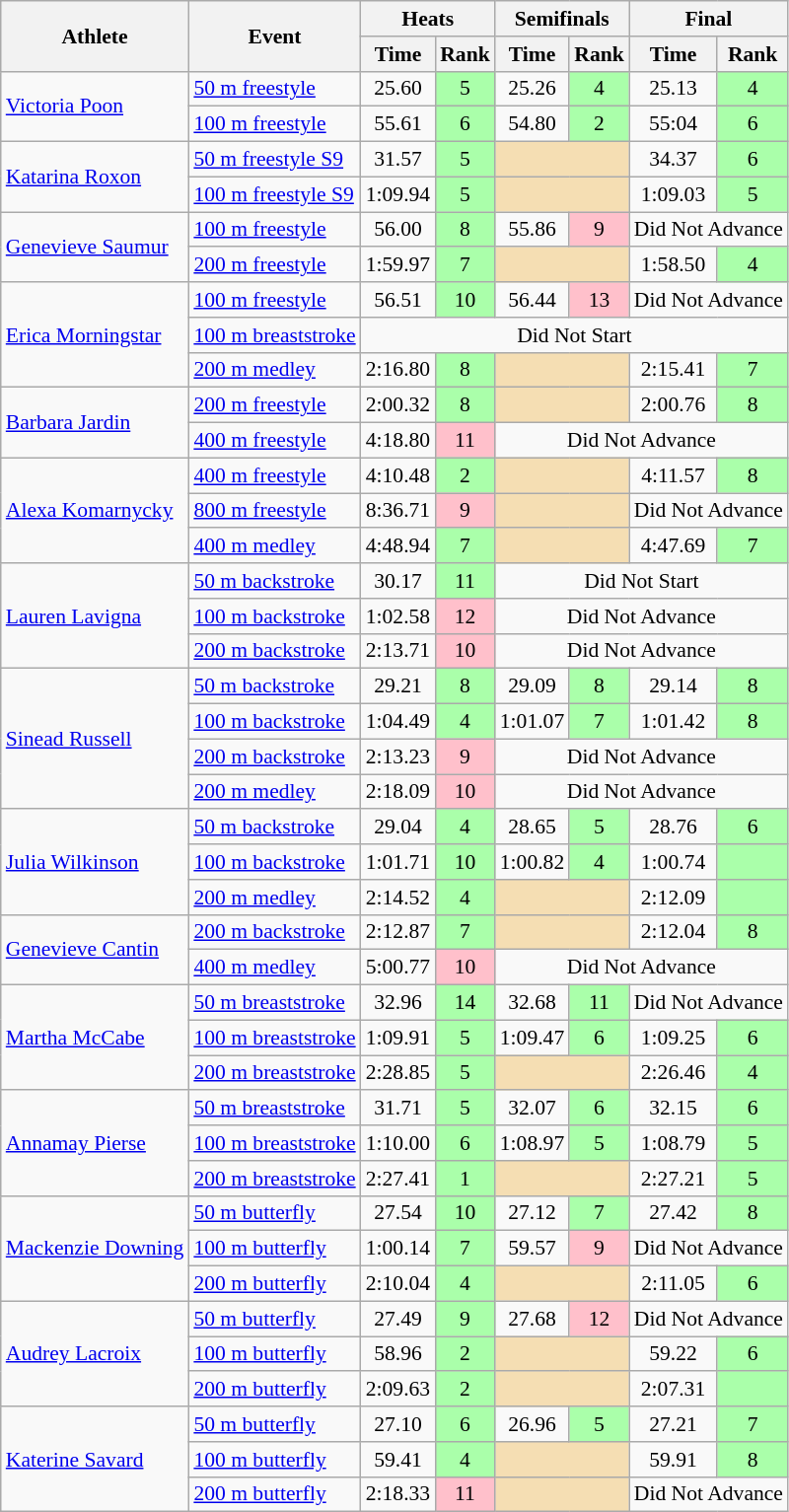<table class=wikitable style="font-size:90%">
<tr>
<th rowspan="2">Athlete</th>
<th rowspan="2">Event</th>
<th colspan="2">Heats</th>
<th colspan="2">Semifinals</th>
<th colspan="2">Final</th>
</tr>
<tr>
<th>Time</th>
<th>Rank</th>
<th>Time</th>
<th>Rank</th>
<th>Time</th>
<th>Rank</th>
</tr>
<tr>
<td rowspan="2"><a href='#'>Victoria Poon</a></td>
<td><a href='#'>50 m freestyle</a></td>
<td align=center>25.60</td>
<td style="text-align:center; background:#afa;">5</td>
<td align=center>25.26</td>
<td style="text-align:center; background:#afa;">4</td>
<td align=center>25.13</td>
<td style="text-align:center; background:#afa;">4</td>
</tr>
<tr>
<td><a href='#'>100 m freestyle</a></td>
<td align=center>55.61</td>
<td style="text-align:center; background:#afa;">6</td>
<td align=center>54.80</td>
<td style="text-align:center; background:#afa;">2</td>
<td align=center>55:04</td>
<td style="text-align:center; background:#afa;">6</td>
</tr>
<tr>
<td rowspan="2"><a href='#'>Katarina Roxon</a></td>
<td><a href='#'>50 m freestyle S9</a></td>
<td align=center>31.57</td>
<td style="text-align:center; background:#afa;">5</td>
<td colspan="2" style="background:wheat;"></td>
<td align=center>34.37</td>
<td style="text-align:center; background:#afa;">6</td>
</tr>
<tr>
<td><a href='#'>100 m freestyle S9</a></td>
<td align=center>1:09.94</td>
<td style="text-align:center; background:#afa;">5</td>
<td colspan="2" style="background:wheat;"></td>
<td align=center>1:09.03</td>
<td style="text-align:center; background:#afa;">5</td>
</tr>
<tr>
<td rowspan="2"><a href='#'>Genevieve Saumur</a></td>
<td><a href='#'>100 m freestyle</a></td>
<td align=center>56.00</td>
<td style="text-align:center; background:#afa;">8</td>
<td align=center>55.86</td>
<td style="text-align:center; background:pink;">9</td>
<td colspan="2" style="text-align:center;">Did Not Advance</td>
</tr>
<tr>
<td><a href='#'>200 m freestyle</a></td>
<td align=center>1:59.97</td>
<td style="text-align:center; background:#afa;">7</td>
<td colspan="2" style="background:wheat;"></td>
<td align=center>1:58.50</td>
<td style="text-align:center; background:#afa;">4</td>
</tr>
<tr>
<td rowspan="3"><a href='#'>Erica Morningstar</a></td>
<td><a href='#'>100 m freestyle</a></td>
<td align=center>56.51</td>
<td style="text-align:center; background:#afa;">10</td>
<td align=center>56.44</td>
<td style="text-align:center; background:pink;">13</td>
<td colspan="2" style="text-align:center;">Did Not Advance</td>
</tr>
<tr>
<td><a href='#'>100 m breaststroke</a></td>
<td colspan="6" style="text-align:center;">Did Not Start</td>
</tr>
<tr>
<td><a href='#'>200 m medley</a></td>
<td align=center>2:16.80</td>
<td style="text-align:center; background:#afa;">8</td>
<td colspan="2" style="background:wheat;"></td>
<td align=center>2:15.41</td>
<td style="text-align:center; background:#afa;">7</td>
</tr>
<tr>
<td rowspan="2"><a href='#'>Barbara Jardin</a></td>
<td><a href='#'>200 m freestyle</a></td>
<td align=center>2:00.32</td>
<td style="text-align:center; background:#afa;">8</td>
<td colspan="2" style="background:wheat;"></td>
<td align=center>2:00.76</td>
<td style="text-align:center; background:#afa;">8</td>
</tr>
<tr>
<td><a href='#'>400 m freestyle</a></td>
<td align=center>4:18.80</td>
<td style="text-align:center; background:pink;">11</td>
<td colspan="4" style="text-align:center;">Did Not Advance</td>
</tr>
<tr>
<td rowspan="3"><a href='#'>Alexa Komarnycky</a></td>
<td><a href='#'>400 m freestyle</a></td>
<td align=center>4:10.48</td>
<td style="text-align:center; background:#afa;">2</td>
<td colspan="2" style="background:wheat;"></td>
<td align=center>4:11.57</td>
<td style="text-align:center; background:#afa;">8</td>
</tr>
<tr>
<td><a href='#'>800 m freestyle</a></td>
<td align=center>8:36.71</td>
<td style="text-align:center; background:pink;">9</td>
<td colspan="2" style="background:wheat;"></td>
<td colspan="2" style="text-align:center;">Did Not Advance</td>
</tr>
<tr>
<td><a href='#'>400 m medley</a></td>
<td align=center>4:48.94</td>
<td style="text-align:center; background:#afa;">7</td>
<td colspan="2" style="background:wheat;"></td>
<td align=center>4:47.69</td>
<td style="text-align:center; background:#afa;">7</td>
</tr>
<tr>
<td rowspan="3"><a href='#'>Lauren Lavigna</a></td>
<td><a href='#'>50 m backstroke</a></td>
<td align=center>30.17</td>
<td style="text-align:center; background:#afa;">11</td>
<td colspan="4" style="text-align:center;">Did Not Start</td>
</tr>
<tr>
<td><a href='#'>100 m backstroke</a></td>
<td align=center>1:02.58</td>
<td style="text-align:center; background:pink;">12</td>
<td colspan="4" style="text-align:center;">Did Not Advance</td>
</tr>
<tr>
<td><a href='#'>200 m backstroke</a></td>
<td align=center>2:13.71</td>
<td style="text-align:center; background:pink;">10</td>
<td colspan="4" style="text-align:center;">Did Not Advance</td>
</tr>
<tr>
<td rowspan="4"><a href='#'>Sinead Russell</a></td>
<td><a href='#'>50 m backstroke</a></td>
<td align=center>29.21</td>
<td style="text-align:center; background:#afa;">8</td>
<td align=center>29.09</td>
<td style="text-align:center; background:#afa;">8</td>
<td align=center>29.14</td>
<td style="text-align:center; background:#afa;">8</td>
</tr>
<tr>
<td><a href='#'>100 m backstroke</a></td>
<td align=center>1:04.49</td>
<td style="text-align:center; background:#afa;">4</td>
<td align=center>1:01.07</td>
<td style="text-align:center; background:#afa;">7</td>
<td align=center>1:01.42</td>
<td style="text-align:center; background:#afa;">8</td>
</tr>
<tr>
<td><a href='#'>200 m backstroke</a></td>
<td align=center>2:13.23</td>
<td style="text-align:center; background:pink;">9</td>
<td colspan="4" style="text-align:center;">Did Not Advance</td>
</tr>
<tr>
<td><a href='#'>200 m medley</a></td>
<td align=center>2:18.09</td>
<td style="text-align:center; background:pink;">10</td>
<td colspan="4" style="text-align:center;">Did Not Advance</td>
</tr>
<tr>
<td rowspan="3"><a href='#'>Julia Wilkinson</a></td>
<td><a href='#'>50 m backstroke</a></td>
<td align=center>29.04</td>
<td style="text-align:center; background:#afa;">4</td>
<td align=center>28.65</td>
<td style="text-align:center; background:#afa;">5</td>
<td align=center>28.76</td>
<td style="text-align:center; background:#afa;">6</td>
</tr>
<tr>
<td><a href='#'>100 m backstroke</a></td>
<td align=center>1:01.71</td>
<td style="text-align:center; background:#afa;">10</td>
<td align=center>1:00.82</td>
<td style="text-align:center; background:#afa;">4</td>
<td align=center>1:00.74</td>
<td style="text-align:center; background:#afa;"></td>
</tr>
<tr>
<td><a href='#'>200 m medley</a></td>
<td align=center>2:14.52</td>
<td style="text-align:center; background:#afa;">4</td>
<td colspan="2" style="background:wheat;"></td>
<td align=center>2:12.09</td>
<td style="text-align:center; background:#afa;"></td>
</tr>
<tr>
<td rowspan="2"><a href='#'>Genevieve Cantin</a></td>
<td><a href='#'>200 m backstroke</a></td>
<td align=center>2:12.87</td>
<td style="text-align:center; background:#afa;">7</td>
<td colspan="2" style="background:wheat;"></td>
<td align=center>2:12.04</td>
<td style="text-align:center; background:#afa;">8</td>
</tr>
<tr>
<td><a href='#'>400 m medley</a></td>
<td align=center>5:00.77</td>
<td style="text-align:center; background:pink;">10</td>
<td colspan="4" style="text-align:center;">Did Not Advance</td>
</tr>
<tr>
<td rowspan="3"><a href='#'>Martha McCabe</a></td>
<td><a href='#'>50 m breaststroke</a></td>
<td align=center>32.96</td>
<td style="text-align:center; background:#afa;">14</td>
<td align=center>32.68</td>
<td style="text-align:center; background:#afa;">11</td>
<td colspan="2" style="text-align:center;">Did Not Advance</td>
</tr>
<tr>
<td><a href='#'>100 m breaststroke</a></td>
<td align=center>1:09.91</td>
<td style="text-align:center; background:#afa;">5</td>
<td align=center>1:09.47</td>
<td style="text-align:center; background:#afa;">6</td>
<td align=center>1:09.25</td>
<td style="text-align:center; background:#afa;">6</td>
</tr>
<tr>
<td><a href='#'>200 m breaststroke</a></td>
<td align=center>2:28.85</td>
<td style="text-align:center; background:#afa;">5</td>
<td colspan="2" style="background:wheat;"></td>
<td align=center>2:26.46</td>
<td style="text-align:center; background:#afa;">4</td>
</tr>
<tr>
<td rowspan="3"><a href='#'>Annamay Pierse</a></td>
<td><a href='#'>50 m breaststroke</a></td>
<td align=center>31.71</td>
<td style="text-align:center; background:#afa;">5</td>
<td align=center>32.07</td>
<td style="text-align:center; background:#afa;">6</td>
<td align=center>32.15</td>
<td style="text-align:center; background:#afa;">6</td>
</tr>
<tr>
<td><a href='#'>100 m breaststroke</a></td>
<td align=center>1:10.00</td>
<td style="text-align:center; background:#afa;">6</td>
<td align=center>1:08.97</td>
<td style="text-align:center; background:#afa;">5</td>
<td align=center>1:08.79</td>
<td style="text-align:center; background:#afa;">5</td>
</tr>
<tr>
<td><a href='#'>200 m breaststroke</a></td>
<td align=center>2:27.41</td>
<td style="text-align:center; background:#afa;">1</td>
<td colspan="2" style="background:wheat;"></td>
<td align=center>2:27.21</td>
<td style="text-align:center; background:#afa;">5</td>
</tr>
<tr>
<td rowspan="3"><a href='#'>Mackenzie Downing</a></td>
<td><a href='#'>50 m butterfly</a></td>
<td align=center>27.54</td>
<td style="text-align:center; background:#afa;">10</td>
<td align=center>27.12</td>
<td style="text-align:center; background:#afa;">7</td>
<td align=center>27.42</td>
<td style="text-align:center; background:#afa;">8</td>
</tr>
<tr>
<td><a href='#'>100 m butterfly</a></td>
<td align=center>1:00.14</td>
<td style="text-align:center; background:#afa;">7</td>
<td align=center>59.57</td>
<td style="text-align:center; background:pink;">9</td>
<td colspan="2" style="text-align:center;">Did Not Advance</td>
</tr>
<tr>
<td><a href='#'>200 m butterfly</a></td>
<td align=center>2:10.04</td>
<td style="text-align:center; background:#afa;">4</td>
<td colspan="2" style="background:wheat;"></td>
<td align=center>2:11.05</td>
<td style="text-align:center; background:#afa;">6</td>
</tr>
<tr>
<td rowspan="3"><a href='#'>Audrey Lacroix</a></td>
<td><a href='#'>50 m butterfly</a></td>
<td align=center>27.49</td>
<td style="text-align:center; background:#afa;">9</td>
<td align=center>27.68</td>
<td style="text-align:center; background:pink;">12</td>
<td colspan="2" style="text-align:center;">Did Not Advance</td>
</tr>
<tr>
<td><a href='#'>100 m butterfly</a></td>
<td align=center>58.96</td>
<td style="text-align:center; background:#afa;">2</td>
<td colspan="2" style="background:wheat;"></td>
<td align=center>59.22</td>
<td style="text-align:center; background:#afa;">6</td>
</tr>
<tr>
<td><a href='#'>200 m butterfly</a></td>
<td align=center>2:09.63</td>
<td style="text-align:center; background:#afa;">2</td>
<td colspan="2" style="background:wheat;"></td>
<td align=center>2:07.31</td>
<td style="text-align:center; background:#afa;"></td>
</tr>
<tr>
<td rowspan="3"><a href='#'>Katerine Savard</a></td>
<td><a href='#'>50 m butterfly</a></td>
<td align=center>27.10</td>
<td style="text-align:center; background:#afa;">6</td>
<td align=center>26.96</td>
<td style="text-align:center; background:#afa;">5</td>
<td align=center>27.21</td>
<td style="text-align:center; background:#afa;">7</td>
</tr>
<tr>
<td><a href='#'>100 m butterfly</a></td>
<td align=center>59.41</td>
<td style="text-align:center; background:#afa;">4</td>
<td colspan="2" style="background:wheat;"></td>
<td align=center>59.91</td>
<td style="text-align:center; background:#afa;">8</td>
</tr>
<tr>
<td><a href='#'>200 m butterfly</a></td>
<td align=center>2:18.33</td>
<td style="text-align:center; background:pink;">11</td>
<td colspan="2" style="background:wheat;"></td>
<td colspan="2" style="text-align:center;">Did Not Advance</td>
</tr>
</table>
